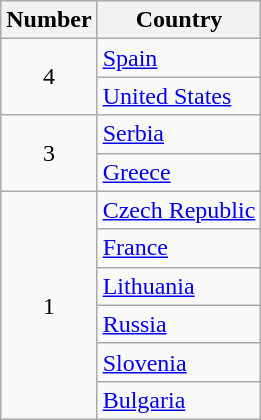<table class="wikitable sortable">
<tr>
<th>Number</th>
<th>Country</th>
</tr>
<tr>
<td rowspan=2 style="text-align:center;">4</td>
<td> <a href='#'>Spain</a></td>
</tr>
<tr>
<td> <a href='#'>United States</a></td>
</tr>
<tr>
<td rowspan=2 style="text-align:center;">3</td>
<td> <a href='#'>Serbia</a></td>
</tr>
<tr>
<td> <a href='#'>Greece</a></td>
</tr>
<tr>
<td rowspan=6 style="text-align:center;">1</td>
<td> <a href='#'>Czech Republic</a></td>
</tr>
<tr>
<td> <a href='#'>France</a></td>
</tr>
<tr>
<td> <a href='#'>Lithuania</a></td>
</tr>
<tr>
<td> <a href='#'>Russia</a></td>
</tr>
<tr>
<td> <a href='#'>Slovenia</a></td>
</tr>
<tr>
<td> <a href='#'>Bulgaria</a></td>
</tr>
</table>
